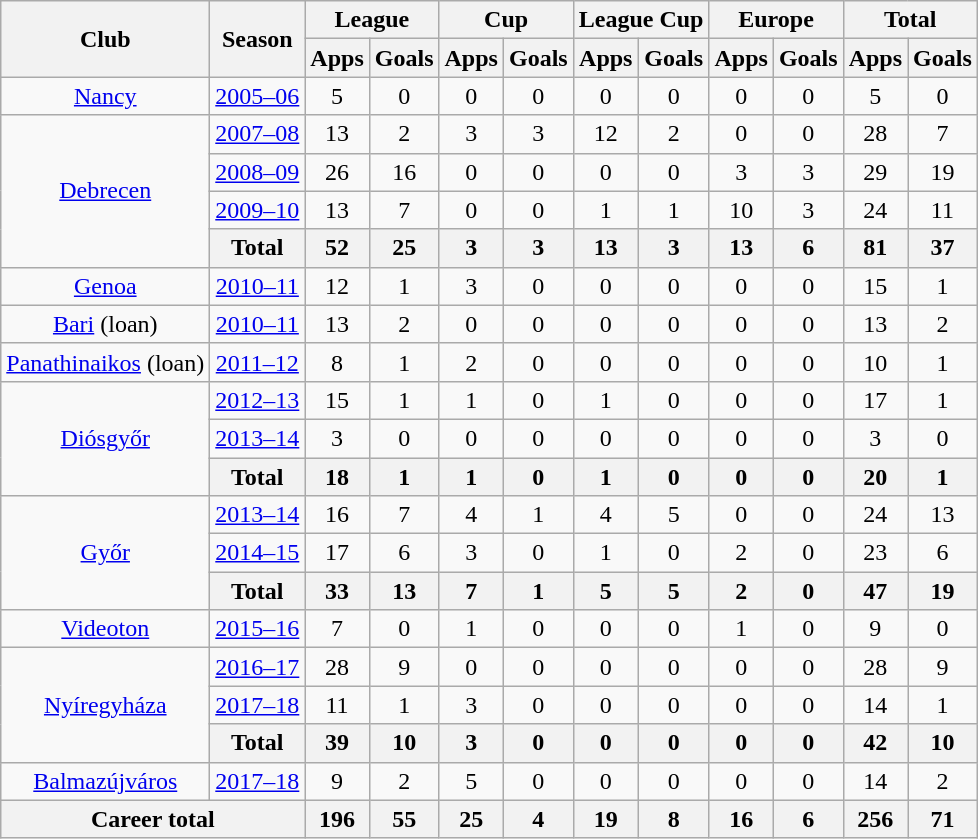<table class="wikitable" style="text-align:center">
<tr>
<th rowspan="2">Club</th>
<th rowspan="2">Season</th>
<th colspan="2">League</th>
<th colspan="2">Cup</th>
<th colspan="2">League Cup</th>
<th colspan="2">Europe</th>
<th colspan="2">Total</th>
</tr>
<tr>
<th>Apps</th>
<th>Goals</th>
<th>Apps</th>
<th>Goals</th>
<th>Apps</th>
<th>Goals</th>
<th>Apps</th>
<th>Goals</th>
<th>Apps</th>
<th>Goals</th>
</tr>
<tr>
<td><a href='#'>Nancy</a></td>
<td><a href='#'>2005–06</a></td>
<td>5</td>
<td>0</td>
<td>0</td>
<td>0</td>
<td>0</td>
<td>0</td>
<td>0</td>
<td>0</td>
<td>5</td>
<td>0</td>
</tr>
<tr>
<td rowspan="4"><a href='#'>Debrecen</a></td>
<td><a href='#'>2007–08</a></td>
<td>13</td>
<td>2</td>
<td>3</td>
<td>3</td>
<td>12</td>
<td>2</td>
<td>0</td>
<td>0</td>
<td>28</td>
<td>7</td>
</tr>
<tr>
<td><a href='#'>2008–09</a></td>
<td>26</td>
<td>16</td>
<td>0</td>
<td>0</td>
<td>0</td>
<td>0</td>
<td>3</td>
<td>3</td>
<td>29</td>
<td>19</td>
</tr>
<tr>
<td><a href='#'>2009–10</a></td>
<td>13</td>
<td>7</td>
<td>0</td>
<td>0</td>
<td>1</td>
<td>1</td>
<td>10</td>
<td>3</td>
<td>24</td>
<td>11</td>
</tr>
<tr>
<th>Total</th>
<th>52</th>
<th>25</th>
<th>3</th>
<th>3</th>
<th>13</th>
<th>3</th>
<th>13</th>
<th>6</th>
<th>81</th>
<th>37</th>
</tr>
<tr>
<td><a href='#'>Genoa</a></td>
<td><a href='#'>2010–11</a></td>
<td>12</td>
<td>1</td>
<td>3</td>
<td>0</td>
<td>0</td>
<td>0</td>
<td>0</td>
<td>0</td>
<td>15</td>
<td>1</td>
</tr>
<tr>
<td><a href='#'>Bari</a> (loan)</td>
<td><a href='#'>2010–11</a></td>
<td>13</td>
<td>2</td>
<td>0</td>
<td>0</td>
<td>0</td>
<td>0</td>
<td>0</td>
<td>0</td>
<td>13</td>
<td>2</td>
</tr>
<tr>
<td><a href='#'>Panathinaikos</a> (loan)</td>
<td><a href='#'>2011–12</a></td>
<td>8</td>
<td>1</td>
<td>2</td>
<td>0</td>
<td>0</td>
<td>0</td>
<td>0</td>
<td>0</td>
<td>10</td>
<td>1</td>
</tr>
<tr>
<td rowspan="3"><a href='#'>Diósgyőr</a></td>
<td><a href='#'>2012–13</a></td>
<td>15</td>
<td>1</td>
<td>1</td>
<td>0</td>
<td>1</td>
<td>0</td>
<td>0</td>
<td>0</td>
<td>17</td>
<td>1</td>
</tr>
<tr>
<td><a href='#'>2013–14</a></td>
<td>3</td>
<td>0</td>
<td>0</td>
<td>0</td>
<td>0</td>
<td>0</td>
<td>0</td>
<td>0</td>
<td>3</td>
<td>0</td>
</tr>
<tr>
<th>Total</th>
<th>18</th>
<th>1</th>
<th>1</th>
<th>0</th>
<th>1</th>
<th>0</th>
<th>0</th>
<th>0</th>
<th>20</th>
<th>1</th>
</tr>
<tr>
<td rowspan="3"><a href='#'>Győr</a></td>
<td><a href='#'>2013–14</a></td>
<td>16</td>
<td>7</td>
<td>4</td>
<td>1</td>
<td>4</td>
<td>5</td>
<td>0</td>
<td>0</td>
<td>24</td>
<td>13</td>
</tr>
<tr>
<td><a href='#'>2014–15</a></td>
<td>17</td>
<td>6</td>
<td>3</td>
<td>0</td>
<td>1</td>
<td>0</td>
<td>2</td>
<td>0</td>
<td>23</td>
<td>6</td>
</tr>
<tr>
<th>Total</th>
<th>33</th>
<th>13</th>
<th>7</th>
<th>1</th>
<th>5</th>
<th>5</th>
<th>2</th>
<th>0</th>
<th>47</th>
<th>19</th>
</tr>
<tr>
<td><a href='#'>Videoton</a></td>
<td><a href='#'>2015–16</a></td>
<td>7</td>
<td>0</td>
<td>1</td>
<td>0</td>
<td>0</td>
<td>0</td>
<td>1</td>
<td>0</td>
<td>9</td>
<td>0</td>
</tr>
<tr>
<td rowspan="3"><a href='#'>Nyíregyháza</a></td>
<td><a href='#'>2016–17</a></td>
<td>28</td>
<td>9</td>
<td>0</td>
<td>0</td>
<td>0</td>
<td>0</td>
<td>0</td>
<td>0</td>
<td>28</td>
<td>9</td>
</tr>
<tr>
<td><a href='#'>2017–18</a></td>
<td>11</td>
<td>1</td>
<td>3</td>
<td>0</td>
<td>0</td>
<td>0</td>
<td>0</td>
<td>0</td>
<td>14</td>
<td>1</td>
</tr>
<tr>
<th>Total</th>
<th>39</th>
<th>10</th>
<th>3</th>
<th>0</th>
<th>0</th>
<th>0</th>
<th>0</th>
<th>0</th>
<th>42</th>
<th>10</th>
</tr>
<tr>
<td><a href='#'>Balmazújváros</a></td>
<td><a href='#'>2017–18</a></td>
<td>9</td>
<td>2</td>
<td>5</td>
<td>0</td>
<td>0</td>
<td>0</td>
<td>0</td>
<td>0</td>
<td>14</td>
<td>2</td>
</tr>
<tr>
<th colspan="2">Career total</th>
<th>196</th>
<th>55</th>
<th>25</th>
<th>4</th>
<th>19</th>
<th>8</th>
<th>16</th>
<th>6</th>
<th>256</th>
<th>71</th>
</tr>
</table>
